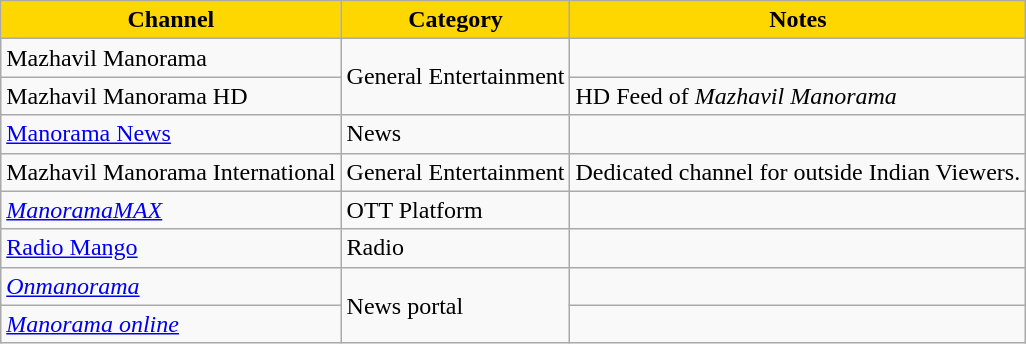<table class="wikitable" style="text-align:middle">
<tr>
<th style="background:gold;">Channel</th>
<th style="background:gold;">Category</th>
<th style="background:gold;">Notes</th>
</tr>
<tr>
<td>Mazhavil Manorama</td>
<td rowspan="2">General Entertainment</td>
<td></td>
</tr>
<tr>
<td>Mazhavil Manorama HD</td>
<td>HD Feed of <em>Mazhavil Manorama</em></td>
</tr>
<tr>
<td><a href='#'>Manorama News</a></td>
<td>News</td>
<td></td>
</tr>
<tr>
<td>Mazhavil Manorama International</td>
<td>General Entertainment</td>
<td>Dedicated channel for outside Indian Viewers.</td>
</tr>
<tr>
<td><em><a href='#'>ManoramaMAX</a></em></td>
<td>OTT Platform</td>
<td></td>
</tr>
<tr>
<td><a href='#'>Radio Mango</a></td>
<td>Radio</td>
<td></td>
</tr>
<tr>
<td><em><a href='#'>Onmanorama</a></em></td>
<td rowspan="2">News portal</td>
<td></td>
</tr>
<tr>
<td><em><a href='#'>Manorama online</a></em></td>
<td></td>
</tr>
</table>
